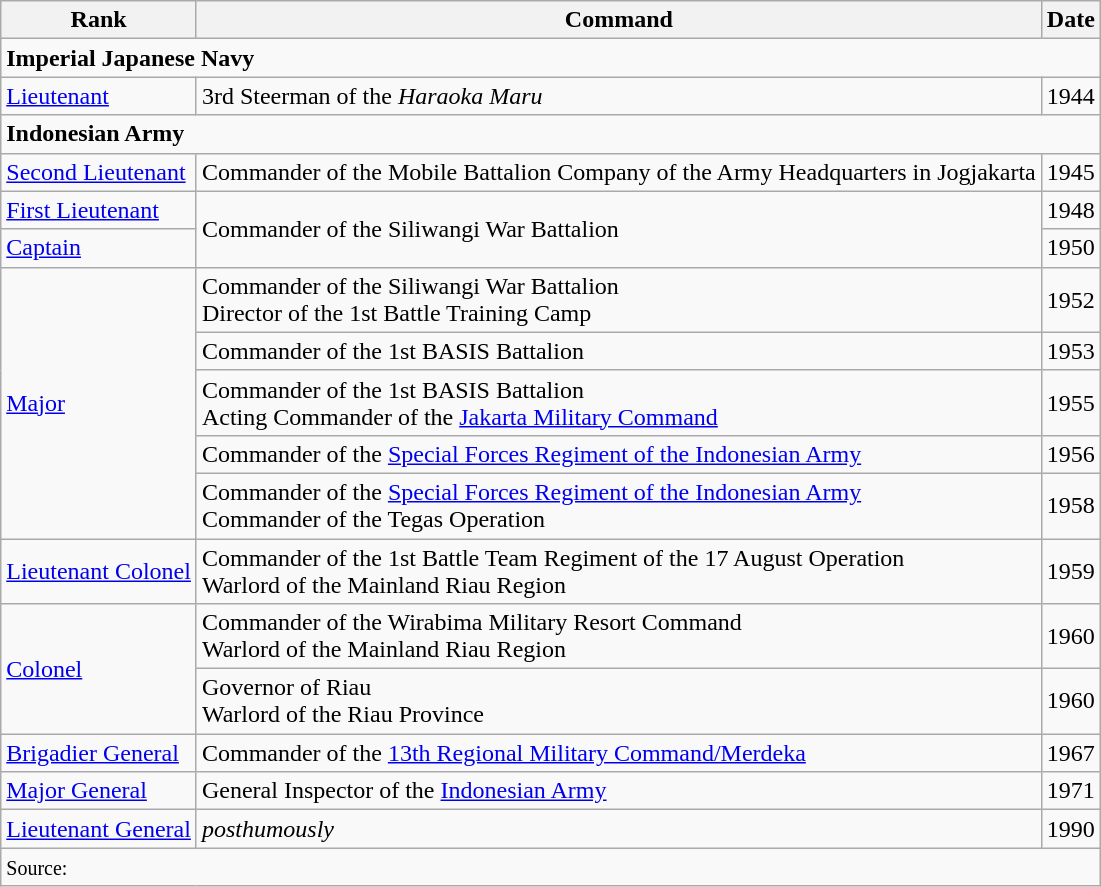<table class="wikitable">
<tr>
<th>Rank</th>
<th>Command</th>
<th>Date</th>
</tr>
<tr>
<td colspan="3"><strong>Imperial Japanese Navy</strong></td>
</tr>
<tr>
<td><a href='#'>Lieutenant</a></td>
<td>3rd Steerman of the <em>Haraoka Maru</em></td>
<td>1944</td>
</tr>
<tr>
<td colspan="3"><strong>Indonesian Army</strong></td>
</tr>
<tr>
<td><a href='#'>Second Lieutenant</a></td>
<td>Commander of the Mobile Battalion Company of the Army Headquarters in Jogjakarta</td>
<td>1945</td>
</tr>
<tr>
<td><a href='#'>First Lieutenant</a></td>
<td rowspan="2">Commander of the Siliwangi War Battalion</td>
<td>1948</td>
</tr>
<tr>
<td><a href='#'>Captain</a></td>
<td>1950</td>
</tr>
<tr>
<td rowspan="5"><a href='#'>Major</a></td>
<td>Commander of the Siliwangi War Battalion<br>Director of the 1st Battle Training Camp</td>
<td>1952</td>
</tr>
<tr>
<td>Commander of the 1st BASIS Battalion</td>
<td>1953</td>
</tr>
<tr>
<td>Commander of the 1st BASIS Battalion<br>Acting Commander of the <a href='#'>Jakarta Military Command</a></td>
<td>1955</td>
</tr>
<tr>
<td>Commander of the <a href='#'>Special Forces Regiment of the Indonesian Army</a></td>
<td>1956</td>
</tr>
<tr>
<td>Commander of the <a href='#'>Special Forces Regiment of the Indonesian Army</a><br>Commander of the Tegas Operation</td>
<td>1958</td>
</tr>
<tr>
<td><a href='#'>Lieutenant Colonel</a></td>
<td>Commander of the 1st Battle Team Regiment of the 17 August Operation<br>Warlord of the Mainland Riau Region</td>
<td>1959</td>
</tr>
<tr>
<td rowspan="2"><a href='#'>Colonel</a></td>
<td>Commander of the Wirabima Military Resort Command<br>Warlord of the Mainland Riau Region</td>
<td>1960</td>
</tr>
<tr>
<td>Governor of Riau<br>Warlord of the Riau Province</td>
<td>1960</td>
</tr>
<tr>
<td><a href='#'>Brigadier General</a></td>
<td>Commander of the <a href='#'>13th Regional Military Command/Merdeka</a></td>
<td>1967</td>
</tr>
<tr>
<td><a href='#'>Major General</a></td>
<td>General Inspector of the <a href='#'>Indonesian Army</a></td>
<td>1971</td>
</tr>
<tr>
<td><a href='#'>Lieutenant General</a></td>
<td><em>posthumously</em></td>
<td>1990</td>
</tr>
<tr>
<td colspan="3"><small>Source:</small></td>
</tr>
</table>
